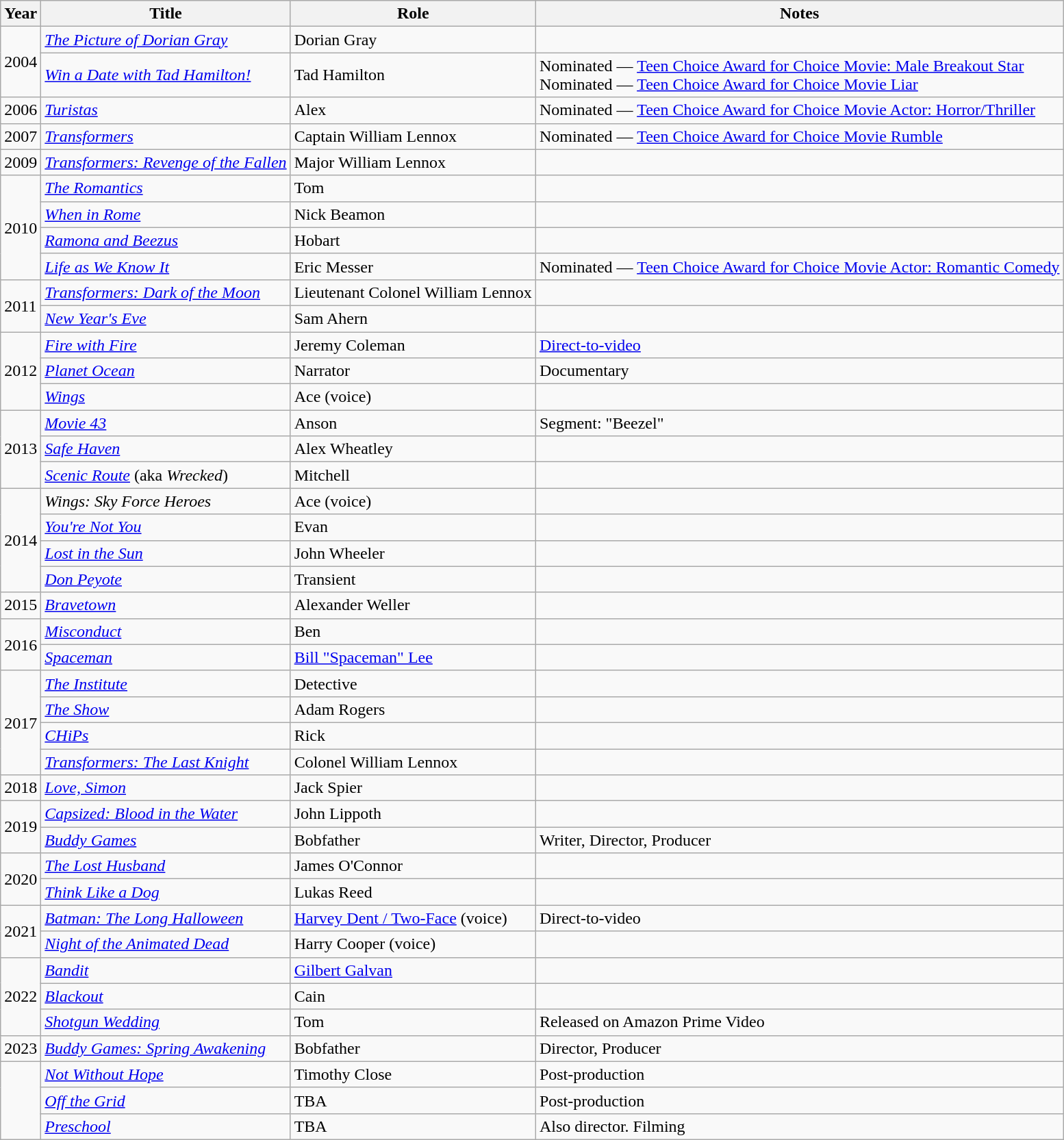<table class="wikitable sortable">
<tr>
<th>Year</th>
<th>Title</th>
<th>Role</th>
<th class="unsortable">Notes</th>
</tr>
<tr>
<td rowspan="2">2004</td>
<td><em><a href='#'>The Picture of Dorian Gray</a></em></td>
<td>Dorian Gray</td>
<td></td>
</tr>
<tr>
<td><em><a href='#'>Win a Date with Tad Hamilton!</a></em></td>
<td>Tad Hamilton</td>
<td>Nominated — <a href='#'>Teen Choice Award for Choice Movie: Male Breakout Star</a><br>Nominated — <a href='#'>Teen Choice Award for Choice Movie Liar</a></td>
</tr>
<tr>
<td>2006</td>
<td><em><a href='#'>Turistas</a></em></td>
<td>Alex</td>
<td>Nominated — <a href='#'>Teen Choice Award for Choice Movie Actor: Horror/Thriller</a></td>
</tr>
<tr>
<td>2007</td>
<td><em><a href='#'>Transformers</a></em></td>
<td>Captain William Lennox</td>
<td>Nominated — <a href='#'>Teen Choice Award for Choice Movie Rumble</a> </td>
</tr>
<tr>
<td>2009</td>
<td><em><a href='#'>Transformers: Revenge of the Fallen</a></em></td>
<td>Major William Lennox</td>
<td></td>
</tr>
<tr>
<td rowspan="4">2010</td>
<td><em><a href='#'>The Romantics</a></em></td>
<td>Tom</td>
<td></td>
</tr>
<tr>
<td><em><a href='#'>When in Rome</a></em></td>
<td>Nick Beamon</td>
<td></td>
</tr>
<tr>
<td><em><a href='#'>Ramona and Beezus</a></em></td>
<td>Hobart</td>
<td></td>
</tr>
<tr>
<td><em><a href='#'>Life as We Know It</a></em></td>
<td>Eric Messer</td>
<td>Nominated — <a href='#'>Teen Choice Award for Choice Movie Actor: Romantic Comedy</a></td>
</tr>
<tr>
<td rowspan="2">2011</td>
<td><em><a href='#'>Transformers: Dark of the Moon</a></em></td>
<td>Lieutenant Colonel William Lennox</td>
<td></td>
</tr>
<tr>
<td><em><a href='#'>New Year's Eve</a></em></td>
<td>Sam Ahern</td>
<td></td>
</tr>
<tr>
<td rowspan="3">2012</td>
<td><em><a href='#'>Fire with Fire</a></em></td>
<td>Jeremy Coleman</td>
<td><a href='#'>Direct-to-video</a></td>
</tr>
<tr>
<td><em><a href='#'>Planet Ocean</a></em></td>
<td>Narrator</td>
<td>Documentary</td>
</tr>
<tr>
<td><em><a href='#'>Wings</a></em></td>
<td>Ace (voice)</td>
<td></td>
</tr>
<tr>
<td rowspan="3">2013</td>
<td><em><a href='#'>Movie 43</a></em></td>
<td>Anson</td>
<td>Segment: "Beezel"</td>
</tr>
<tr>
<td><em><a href='#'>Safe Haven</a></em></td>
<td>Alex Wheatley</td>
<td></td>
</tr>
<tr>
<td><em><a href='#'>Scenic Route</a></em> (aka <em>Wrecked</em>)</td>
<td>Mitchell</td>
<td></td>
</tr>
<tr>
<td rowspan="4">2014</td>
<td><em>Wings: Sky Force Heroes</em></td>
<td>Ace (voice)</td>
<td></td>
</tr>
<tr>
<td><em><a href='#'>You're Not You</a></em></td>
<td>Evan</td>
<td></td>
</tr>
<tr>
<td><em><a href='#'>Lost in the Sun</a></em></td>
<td>John Wheeler</td>
<td></td>
</tr>
<tr>
<td><em><a href='#'>Don Peyote</a></em></td>
<td>Transient</td>
<td></td>
</tr>
<tr>
<td>2015</td>
<td><em><a href='#'>Bravetown</a></em></td>
<td>Alexander Weller</td>
<td></td>
</tr>
<tr>
<td rowspan="2">2016</td>
<td><em><a href='#'>Misconduct</a></em></td>
<td>Ben</td>
<td></td>
</tr>
<tr>
<td><em><a href='#'>Spaceman</a></em></td>
<td><a href='#'>Bill "Spaceman" Lee</a></td>
<td></td>
</tr>
<tr>
<td rowspan="4">2017</td>
<td><em><a href='#'>The Institute</a></em></td>
<td>Detective</td>
<td></td>
</tr>
<tr>
<td><em><a href='#'>The Show</a></em></td>
<td>Adam Rogers</td>
<td></td>
</tr>
<tr>
<td><em><a href='#'>CHiPs</a></em></td>
<td>Rick</td>
<td></td>
</tr>
<tr>
<td><em><a href='#'>Transformers: The Last Knight</a></em></td>
<td>Colonel William Lennox</td>
<td></td>
</tr>
<tr>
<td>2018</td>
<td><em><a href='#'>Love, Simon</a></em></td>
<td>Jack Spier</td>
<td></td>
</tr>
<tr>
<td rowspan="2">2019</td>
<td><em><a href='#'>Capsized: Blood in the Water</a></em></td>
<td>John Lippoth</td>
<td></td>
</tr>
<tr>
<td><em><a href='#'>Buddy Games</a></em></td>
<td>Bobfather</td>
<td>Writer, Director, Producer</td>
</tr>
<tr>
<td rowspan="2">2020</td>
<td><em><a href='#'>The Lost Husband</a></em></td>
<td>James O'Connor</td>
<td></td>
</tr>
<tr>
<td><em><a href='#'>Think Like a Dog</a></em></td>
<td>Lukas Reed</td>
<td></td>
</tr>
<tr>
<td rowspan="2">2021</td>
<td><em><a href='#'>Batman: The Long Halloween</a></em></td>
<td><a href='#'>Harvey Dent / Two-Face</a> (voice)</td>
<td>Direct-to-video</td>
</tr>
<tr>
<td><em><a href='#'>Night of the Animated Dead</a></em></td>
<td>Harry Cooper (voice)</td>
<td></td>
</tr>
<tr>
<td rowspan="3">2022</td>
<td><em><a href='#'>Bandit</a></em></td>
<td><a href='#'>Gilbert Galvan</a></td>
<td></td>
</tr>
<tr>
<td><em><a href='#'>Blackout</a></em></td>
<td>Cain</td>
<td></td>
</tr>
<tr>
<td><em><a href='#'>Shotgun Wedding</a></em></td>
<td>Tom</td>
<td>Released on Amazon Prime Video</td>
</tr>
<tr>
<td>2023</td>
<td><em><a href='#'>Buddy Games: Spring Awakening</a></em></td>
<td>Bobfather</td>
<td>Director, Producer</td>
</tr>
<tr>
<td rowspan="3"></td>
<td><em><a href='#'>Not Without Hope</a></em></td>
<td>Timothy Close</td>
<td>Post-production</td>
</tr>
<tr>
<td><em><a href='#'>Off the Grid</a></em></td>
<td>TBA</td>
<td>Post-production</td>
</tr>
<tr>
<td><em><a href='#'>Preschool</a></em></td>
<td>TBA</td>
<td>Also director. Filming</td>
</tr>
</table>
